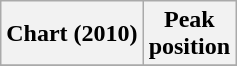<table class="wikitable sortable plainrowheaders" style="text-align:center">
<tr>
<th scope="col">Chart (2010)</th>
<th scope="col">Peak<br>position</th>
</tr>
<tr>
</tr>
</table>
